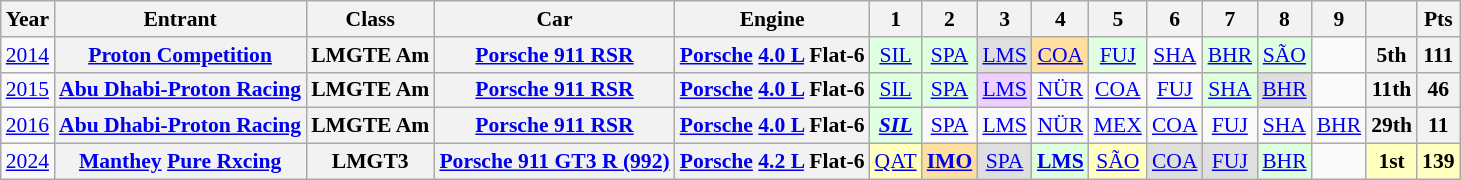<table class="wikitable" style="text-align:center; font-size:90%">
<tr>
<th>Year</th>
<th>Entrant</th>
<th>Class</th>
<th>Car</th>
<th>Engine</th>
<th>1</th>
<th>2</th>
<th>3</th>
<th>4</th>
<th>5</th>
<th>6</th>
<th>7</th>
<th>8</th>
<th>9</th>
<th></th>
<th>Pts</th>
</tr>
<tr>
<td><a href='#'>2014</a></td>
<th><a href='#'>Proton Competition</a></th>
<th>LMGTE Am</th>
<th><a href='#'>Porsche 911 RSR</a></th>
<th><a href='#'>Porsche</a> <a href='#'>4.0 L</a> Flat-6</th>
<td style="background:#DFFFDF;"><a href='#'>SIL</a><br></td>
<td style="background:#DFFFDF;"><a href='#'>SPA</a><br></td>
<td style="background:#DFDFDF;"><a href='#'>LMS</a><br></td>
<td style="background:#FFDF9F;"><a href='#'>COA</a><br></td>
<td style="background:#DFFFDF;"><a href='#'>FUJ</a><br></td>
<td><a href='#'>SHA</a></td>
<td style="background:#DFFFDF;"><a href='#'>BHR</a><br></td>
<td style="background:#DFFFDF;"><a href='#'>SÃO</a><br></td>
<td></td>
<th>5th</th>
<th>111</th>
</tr>
<tr>
<td><a href='#'>2015</a></td>
<th><a href='#'>Abu Dhabi-Proton Racing</a></th>
<th>LMGTE Am</th>
<th><a href='#'>Porsche 911 RSR</a></th>
<th><a href='#'>Porsche</a> <a href='#'>4.0 L</a> Flat-6</th>
<td style="background:#DFFFDF;"><a href='#'>SIL</a><br></td>
<td style="background:#DFFFDF;"><a href='#'>SPA</a><br></td>
<td style="background:#EFCFFF;"><a href='#'>LMS</a><br></td>
<td><a href='#'>NÜR</a></td>
<td><a href='#'>COA</a></td>
<td><a href='#'>FUJ</a></td>
<td style="background:#DFFFDF;"><a href='#'>SHA</a><br></td>
<td style="background:#DFDFDF;"><a href='#'>BHR</a><br></td>
<td></td>
<th>11th</th>
<th>46</th>
</tr>
<tr>
<td><a href='#'>2016</a></td>
<th><a href='#'>Abu Dhabi-Proton Racing</a></th>
<th>LMGTE Am</th>
<th><a href='#'>Porsche 911 RSR</a></th>
<th><a href='#'>Porsche</a> <a href='#'>4.0 L</a> Flat-6</th>
<td style="background:#DFFFDF;"><strong><em><a href='#'>SIL</a></em></strong><br></td>
<td><a href='#'>SPA</a></td>
<td><a href='#'>LMS</a></td>
<td><a href='#'>NÜR</a></td>
<td><a href='#'>MEX</a></td>
<td><a href='#'>COA</a></td>
<td><a href='#'>FUJ</a></td>
<td><a href='#'>SHA</a></td>
<td><a href='#'>BHR</a></td>
<th>29th</th>
<th>11</th>
</tr>
<tr>
<td><a href='#'>2024</a></td>
<th><a href='#'>Manthey</a> <a href='#'>Pure Rxcing</a></th>
<th>LMGT3</th>
<th><a href='#'>Porsche 911 GT3 R (992)</a></th>
<th><a href='#'>Porsche</a> <a href='#'>4.2 L</a> Flat-6</th>
<td style="background:#FFFFBF;"><a href='#'>QAT</a><br></td>
<td style="background:#FFDF9F;"><strong><a href='#'>IMO</a></strong><br></td>
<td style="background:#DFDFDF;"><a href='#'>SPA</a><br></td>
<td style="background:#DFFFDF;"><strong><a href='#'>LMS</a></strong><br></td>
<td style="background:#FFFFBF;"><a href='#'>SÃO</a><br></td>
<td style="background:#DFDFDF;"><a href='#'>COA</a><br></td>
<td style="background:#DFDFDF;"><a href='#'>FUJ</a><br></td>
<td style="background:#DFFFDF;"><a href='#'>BHR</a><br></td>
<td></td>
<th style="background:#FFFFBF;">1st</th>
<th style="background:#FFFFBF;">139</th>
</tr>
</table>
